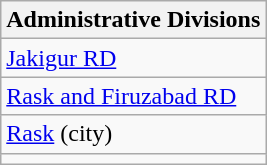<table class="wikitable">
<tr>
<th>Administrative Divisions</th>
</tr>
<tr>
<td><a href='#'>Jakigur RD</a></td>
</tr>
<tr>
<td><a href='#'>Rask and Firuzabad RD</a></td>
</tr>
<tr>
<td><a href='#'>Rask</a> (city)</td>
</tr>
<tr>
<td colspan=1></td>
</tr>
</table>
